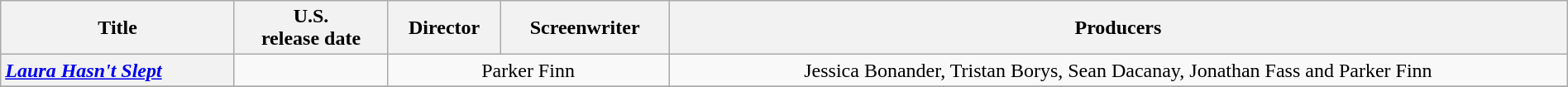<table class="wikitable plainrowheaders" style="text-align:center" width=100%>
<tr>
<th scope="col">Title</th>
<th scope="col">U.S. <br>release date</th>
<th scope="col">Director</th>
<th scope="col">Screenwriter</th>
<th scope="col">Producers</th>
</tr>
<tr>
<th scope="row" style="text-align:left"><em><a href='#'>Laura Hasn't Slept</a></em></th>
<td style="text-align:center"></td>
<td colspan="2">Parker Finn</td>
<td>Jessica Bonander, Tristan Borys, Sean Dacanay, Jonathan Fass and Parker Finn</td>
</tr>
<tr>
</tr>
</table>
